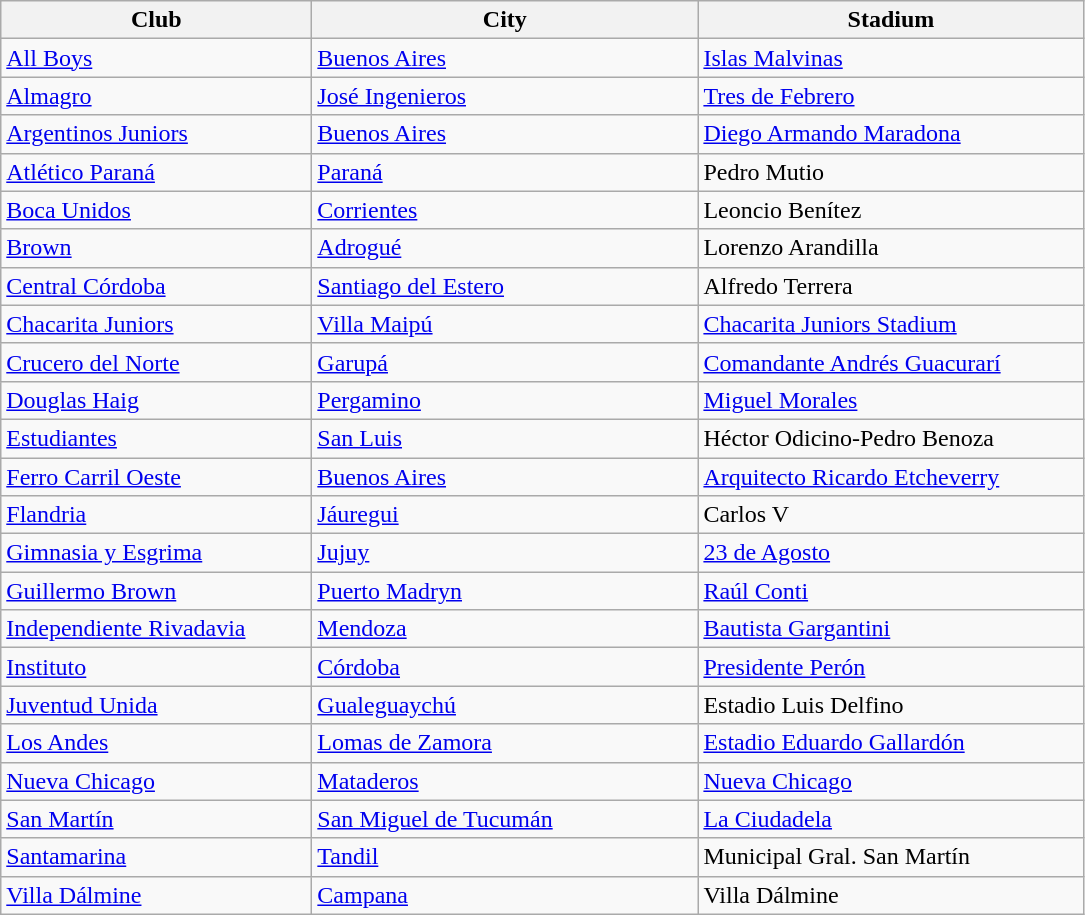<table class="wikitable sortable">
<tr>
<th width=200px>Club</th>
<th width=250px>City</th>
<th width=250px>Stadium</th>
</tr>
<tr>
<td><a href='#'>All Boys</a></td>
<td><a href='#'>Buenos Aires</a></td>
<td><a href='#'>Islas Malvinas</a></td>
</tr>
<tr>
<td><a href='#'>Almagro</a></td>
<td><a href='#'>José Ingenieros</a></td>
<td><a href='#'>Tres de Febrero</a></td>
</tr>
<tr>
<td><a href='#'>Argentinos Juniors</a></td>
<td><a href='#'>Buenos Aires</a></td>
<td><a href='#'>Diego Armando Maradona</a></td>
</tr>
<tr>
<td><a href='#'>Atlético Paraná</a></td>
<td><a href='#'>Paraná</a></td>
<td>Pedro Mutio</td>
</tr>
<tr>
<td><a href='#'>Boca Unidos</a></td>
<td><a href='#'>Corrientes</a></td>
<td>Leoncio Benítez</td>
</tr>
<tr>
<td><a href='#'>Brown</a></td>
<td><a href='#'>Adrogué</a></td>
<td>Lorenzo Arandilla</td>
</tr>
<tr>
<td><a href='#'>Central Córdoba</a></td>
<td><a href='#'>Santiago del Estero</a></td>
<td>Alfredo Terrera</td>
</tr>
<tr>
<td><a href='#'>Chacarita Juniors</a></td>
<td><a href='#'>Villa Maipú</a></td>
<td><a href='#'>Chacarita Juniors Stadium</a></td>
</tr>
<tr>
<td><a href='#'>Crucero del Norte</a></td>
<td><a href='#'>Garupá</a></td>
<td><a href='#'>Comandante Andrés Guacurarí</a></td>
</tr>
<tr>
<td><a href='#'>Douglas Haig</a></td>
<td><a href='#'>Pergamino</a></td>
<td><a href='#'>Miguel Morales</a></td>
</tr>
<tr>
<td><a href='#'>Estudiantes</a></td>
<td><a href='#'>San Luis</a></td>
<td>Héctor Odicino-Pedro Benoza</td>
</tr>
<tr>
<td><a href='#'>Ferro Carril Oeste</a></td>
<td><a href='#'>Buenos Aires</a></td>
<td><a href='#'>Arquitecto Ricardo Etcheverry</a></td>
</tr>
<tr>
<td><a href='#'>Flandria</a></td>
<td><a href='#'>Jáuregui</a></td>
<td>Carlos V</td>
</tr>
<tr>
<td><a href='#'>Gimnasia y Esgrima</a></td>
<td><a href='#'>Jujuy</a></td>
<td><a href='#'>23 de Agosto</a></td>
</tr>
<tr>
<td><a href='#'>Guillermo Brown</a></td>
<td><a href='#'>Puerto Madryn</a></td>
<td><a href='#'>Raúl Conti</a></td>
</tr>
<tr>
<td><a href='#'>Independiente Rivadavia</a></td>
<td><a href='#'>Mendoza</a></td>
<td><a href='#'>Bautista Gargantini</a></td>
</tr>
<tr>
<td><a href='#'>Instituto</a></td>
<td><a href='#'>Córdoba</a></td>
<td><a href='#'>Presidente Perón</a></td>
</tr>
<tr>
<td><a href='#'>Juventud Unida</a></td>
<td><a href='#'>Gualeguaychú</a></td>
<td>Estadio Luis Delfino</td>
</tr>
<tr>
<td><a href='#'>Los Andes</a></td>
<td><a href='#'>Lomas de Zamora</a></td>
<td><a href='#'>Estadio Eduardo Gallardón</a></td>
</tr>
<tr>
<td><a href='#'>Nueva Chicago</a></td>
<td><a href='#'>Mataderos</a></td>
<td><a href='#'>Nueva Chicago</a></td>
</tr>
<tr>
<td><a href='#'>San Martín</a></td>
<td><a href='#'>San Miguel de Tucumán</a></td>
<td><a href='#'>La Ciudadela</a></td>
</tr>
<tr>
<td><a href='#'>Santamarina</a></td>
<td><a href='#'>Tandil</a></td>
<td>Municipal Gral. San Martín</td>
</tr>
<tr>
<td><a href='#'>Villa Dálmine</a></td>
<td><a href='#'>Campana</a></td>
<td>Villa Dálmine</td>
</tr>
</table>
